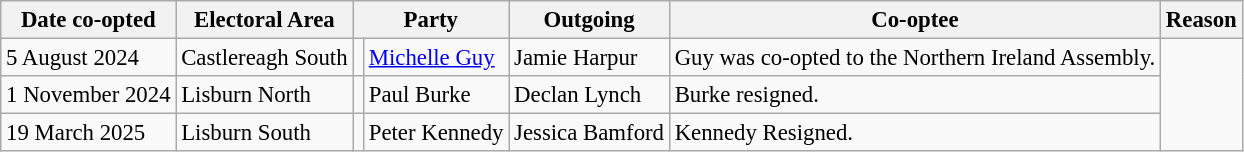<table class="wikitable" style="font-size: 95%; font-size: 95%">
<tr>
<th>Date co-opted</th>
<th>Electoral Area</th>
<th colspan="2">Party</th>
<th>Outgoing</th>
<th>Co-optee</th>
<th>Reason</th>
</tr>
<tr>
<td>5 August 2024</td>
<td>Castlereagh South</td>
<td></td>
<td><a href='#'>Michelle Guy</a></td>
<td>Jamie Harpur</td>
<td>Guy was co-opted to the Northern Ireland Assembly.</td>
</tr>
<tr>
<td>1 November 2024</td>
<td>Lisburn North</td>
<td></td>
<td>Paul Burke</td>
<td>Declan Lynch</td>
<td>Burke resigned.</td>
</tr>
<tr>
<td>19 March 2025</td>
<td>Lisburn South</td>
<td></td>
<td>Peter Kennedy</td>
<td>Jessica Bamford</td>
<td>Kennedy Resigned.</td>
</tr>
</table>
